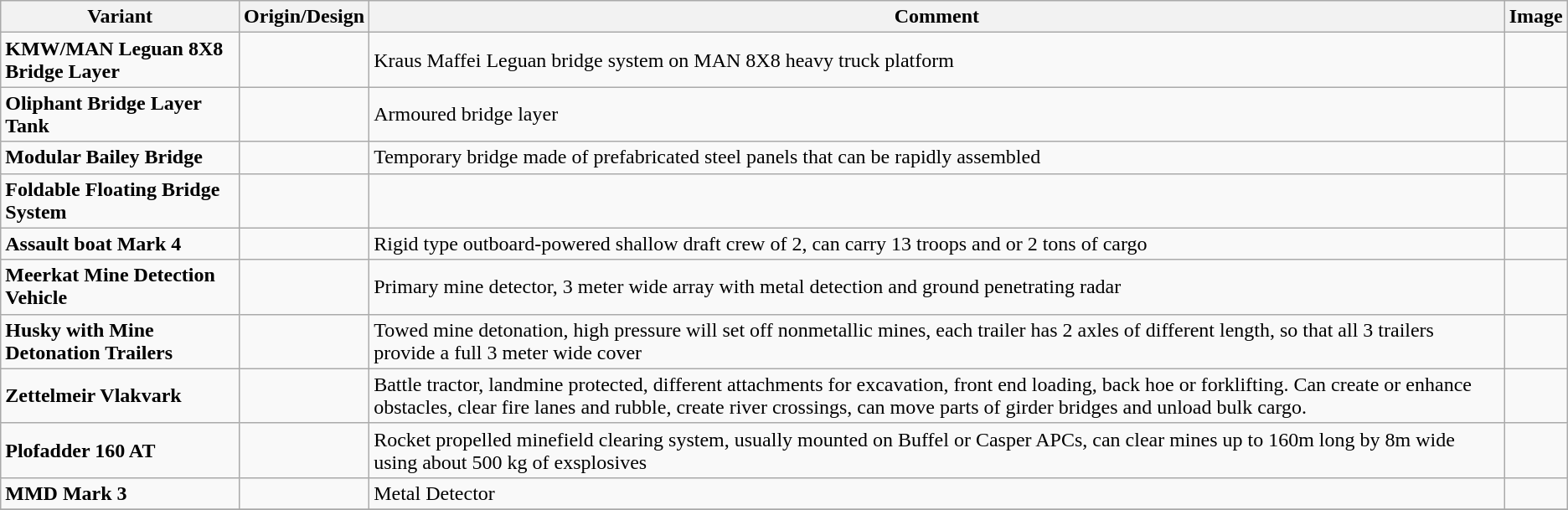<table class="wikitable sortable">
<tr>
<th>Variant</th>
<th>Origin/Design</th>
<th>Comment</th>
<th>Image</th>
</tr>
<tr>
<td><strong>KMW/MAN Leguan 8X8 Bridge Layer</strong></td>
<td></td>
<td>Kraus Maffei Leguan bridge system on MAN 8X8 heavy truck platform</td>
<td></td>
</tr>
<tr>
<td><strong>Oliphant Bridge Layer Tank</strong></td>
<td></td>
<td>Armoured bridge layer</td>
<td></td>
</tr>
<tr>
<td><strong>Modular Bailey Bridge</strong></td>
<td> </td>
<td>Temporary bridge made of prefabricated steel panels that can be rapidly assembled</td>
<td></td>
</tr>
<tr>
<td><strong>Foldable Floating Bridge System</strong></td>
<td></td>
<td></td>
<td></td>
</tr>
<tr>
<td><strong>Assault boat Mark 4</strong></td>
<td></td>
<td>Rigid type outboard-powered shallow draft crew of 2, can carry 13 troops and or 2 tons of cargo</td>
<td></td>
</tr>
<tr>
<td><strong>Meerkat Mine Detection Vehicle</strong></td>
<td></td>
<td>Primary mine detector, 3 meter wide array with metal detection and ground penetrating radar</td>
<td></td>
</tr>
<tr>
<td><strong>Husky with Mine Detonation Trailers</strong></td>
<td></td>
<td>Towed mine detonation, high pressure will set off nonmetallic mines, each trailer has 2 axles of different length, so that all 3 trailers provide a full 3 meter wide cover</td>
<td></td>
</tr>
<tr>
<td><strong>Zettelmeir Vlakvark</strong></td>
<td></td>
<td>Battle tractor, landmine protected, different attachments for excavation, front end loading, back hoe or forklifting. Can create or enhance obstacles, clear fire lanes and rubble, create river crossings, can move parts of girder bridges and unload bulk cargo.</td>
<td></td>
</tr>
<tr>
<td><strong>Plofadder 160 AT</strong></td>
<td></td>
<td>Rocket propelled minefield clearing system, usually mounted on Buffel or Casper APCs, can clear mines up to 160m long by 8m wide using about 500 kg of exsplosives</td>
<td></td>
</tr>
<tr>
<td><strong>MMD Mark 3</strong></td>
<td></td>
<td>Metal Detector</td>
<td></td>
</tr>
<tr>
</tr>
</table>
